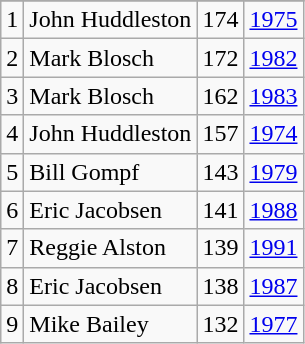<table class="wikitable">
<tr>
</tr>
<tr>
<td>1</td>
<td>John Huddleston</td>
<td>174</td>
<td><a href='#'>1975</a></td>
</tr>
<tr>
<td>2</td>
<td>Mark Blosch</td>
<td>172</td>
<td><a href='#'>1982</a></td>
</tr>
<tr>
<td>3</td>
<td>Mark Blosch</td>
<td>162</td>
<td><a href='#'>1983</a></td>
</tr>
<tr>
<td>4</td>
<td>John Huddleston</td>
<td>157</td>
<td><a href='#'>1974</a></td>
</tr>
<tr>
<td>5</td>
<td>Bill Gompf</td>
<td>143</td>
<td><a href='#'>1979</a></td>
</tr>
<tr>
<td>6</td>
<td>Eric Jacobsen</td>
<td>141</td>
<td><a href='#'>1988</a></td>
</tr>
<tr>
<td>7</td>
<td>Reggie Alston</td>
<td>139</td>
<td><a href='#'>1991</a></td>
</tr>
<tr>
<td>8</td>
<td>Eric Jacobsen</td>
<td>138</td>
<td><a href='#'>1987</a></td>
</tr>
<tr>
<td>9</td>
<td>Mike Bailey</td>
<td>132</td>
<td><a href='#'>1977</a></td>
</tr>
</table>
